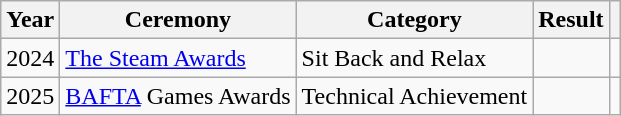<table class="wikitable plainrowheaders" width="auto">
<tr>
<th scope="col">Year</th>
<th scope="col">Ceremony</th>
<th scope="col">Category</th>
<th scope="col">Result</th>
<th scope="col" class="unsortable"></th>
</tr>
<tr>
<td>2024</td>
<td><a href='#'>The Steam Awards</a></td>
<td>Sit Back and Relax</td>
<td></td>
<td style="text-align:center;"></td>
</tr>
<tr>
<td>2025</td>
<td><a href='#'>BAFTA</a> Games Awards</td>
<td>Technical Achievement</td>
<td></td>
<td style="text-align:center;"></td>
</tr>
</table>
